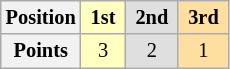<table class="wikitable" style="font-size:85%; text-align:center">
<tr>
<th>Position</th>
<td style="background:#ffffbf;"> <strong>1st</strong> </td>
<td style="background:#dfdfdf;"> <strong>2nd</strong> </td>
<td style="background:#ffdf9f;"> <strong>3rd</strong> </td>
</tr>
<tr>
<th>Points</th>
<td style="background:#ffffbf;">3</td>
<td style="background:#dfdfdf;">2</td>
<td style="background:#ffdf9f;">1</td>
</tr>
</table>
